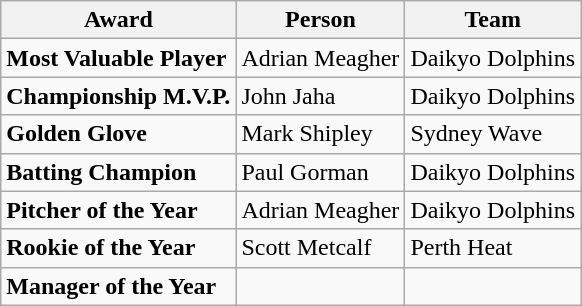<table class="wikitable">
<tr>
<th>Award</th>
<th>Person</th>
<th>Team</th>
</tr>
<tr>
<td><strong>Most Valuable Player</strong></td>
<td>Adrian Meagher</td>
<td>Daikyo Dolphins</td>
</tr>
<tr>
<td><strong>Championship M.V.P.</strong></td>
<td>John Jaha</td>
<td>Daikyo Dolphins</td>
</tr>
<tr>
<td><strong>Golden Glove</strong></td>
<td>Mark Shipley</td>
<td>Sydney Wave</td>
</tr>
<tr>
<td><strong>Batting Champion</strong></td>
<td>Paul Gorman</td>
<td>Daikyo Dolphins</td>
</tr>
<tr>
<td><strong>Pitcher of the Year</strong></td>
<td>Adrian Meagher</td>
<td>Daikyo Dolphins</td>
</tr>
<tr>
<td><strong>Rookie of the Year</strong></td>
<td>Scott Metcalf</td>
<td>Perth Heat</td>
</tr>
<tr>
<td><strong>Manager of the Year</strong></td>
<td></td>
<td></td>
</tr>
</table>
